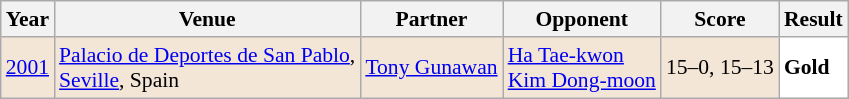<table class="sortable wikitable" style="font-size: 90%;">
<tr>
<th>Year</th>
<th>Venue</th>
<th>Partner</th>
<th>Opponent</th>
<th>Score</th>
<th>Result</th>
</tr>
<tr style="background:#F3E6D7">
<td align="center"><a href='#'>2001</a></td>
<td align="left"><a href='#'>Palacio de Deportes de San Pablo</a>,<br><a href='#'>Seville</a>, Spain</td>
<td align="left"> <a href='#'>Tony Gunawan</a></td>
<td align="left"> <a href='#'>Ha Tae-kwon</a><br> <a href='#'>Kim Dong-moon</a></td>
<td align="left">15–0, 15–13</td>
<td style="text-align:left; background:white"> <strong>Gold</strong></td>
</tr>
</table>
